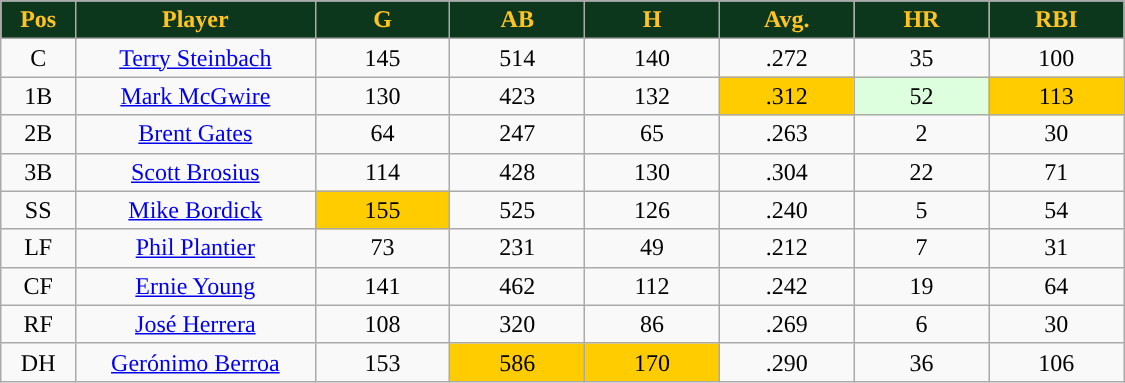<table class="wikitable sortable">
<tr>
<th style="background:#0C371D;color:#ffc322;" width="5%">Pos</th>
<th style="background:#0C371D;color:#ffc322;" width="16%">Player</th>
<th style="background:#0C371D;color:#ffc322;" width="9%">G</th>
<th style="background:#0C371D;color:#ffc322;" width="9%">AB</th>
<th style="background:#0C371D;color:#ffc322;" width="9%">H</th>
<th style="background:#0C371D;color:#ffc322;" width="9%">Avg.</th>
<th style="background:#0C371D;color:#ffc322;" width="9%">HR</th>
<th style="background:#0C371D;color:#ffc322;" width="9%">RBI</th>
</tr>
<tr align="center">
<td>C</td>
<td><a href='#'>Terry Steinbach</a></td>
<td>145</td>
<td>514</td>
<td>140</td>
<td>.272</td>
<td>35</td>
<td>100</td>
</tr>
<tr align="center">
<td>1B</td>
<td><a href='#'>Mark McGwire</a></td>
<td>130</td>
<td>423</td>
<td>132</td>
<td style="background:#fc0;">.312</td>
<td style="background:#DDFFDD;">52</td>
<td style="background:#fc0;">113</td>
</tr>
<tr align="center">
<td>2B</td>
<td><a href='#'>Brent Gates</a></td>
<td>64</td>
<td>247</td>
<td>65</td>
<td>.263</td>
<td>2</td>
<td>30</td>
</tr>
<tr align="center">
<td>3B</td>
<td><a href='#'>Scott Brosius</a></td>
<td>114</td>
<td>428</td>
<td>130</td>
<td>.304</td>
<td>22</td>
<td>71</td>
</tr>
<tr align="center">
<td>SS</td>
<td><a href='#'>Mike Bordick</a></td>
<td style="background:#fc0;">155</td>
<td>525</td>
<td>126</td>
<td>.240</td>
<td>5</td>
<td>54</td>
</tr>
<tr align="center">
<td>LF</td>
<td><a href='#'>Phil Plantier</a></td>
<td>73</td>
<td>231</td>
<td>49</td>
<td>.212</td>
<td>7</td>
<td>31</td>
</tr>
<tr align="center">
<td>CF</td>
<td><a href='#'>Ernie Young</a></td>
<td>141</td>
<td>462</td>
<td>112</td>
<td>.242</td>
<td>19</td>
<td>64</td>
</tr>
<tr align="center">
<td>RF</td>
<td><a href='#'>José Herrera</a></td>
<td>108</td>
<td>320</td>
<td>86</td>
<td>.269</td>
<td>6</td>
<td>30</td>
</tr>
<tr align="center">
<td>DH</td>
<td><a href='#'>Gerónimo Berroa</a></td>
<td>153</td>
<td style="background:#fc0;">586</td>
<td style="background:#fc0;">170</td>
<td>.290</td>
<td>36</td>
<td>106</td>
</tr>
</table>
